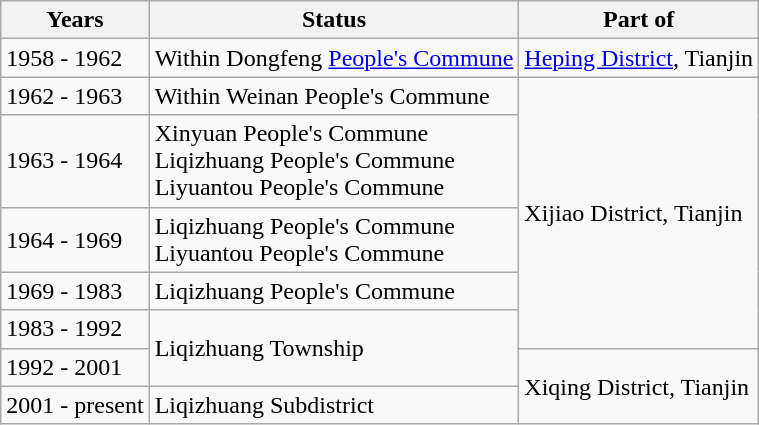<table class="wikitable">
<tr>
<th>Years</th>
<th>Status</th>
<th>Part of</th>
</tr>
<tr>
<td>1958 - 1962</td>
<td>Within Dongfeng <a href='#'>People's Commune</a></td>
<td><a href='#'>Heping District</a>, Tianjin</td>
</tr>
<tr>
<td>1962 - 1963</td>
<td>Within Weinan People's Commune</td>
<td rowspan="5">Xijiao District, Tianjin</td>
</tr>
<tr>
<td>1963 - 1964</td>
<td>Xinyuan People's Commune<br>Liqizhuang People's Commune<br>Liyuantou People's Commune</td>
</tr>
<tr>
<td>1964 - 1969</td>
<td>Liqizhuang People's Commune<br>Liyuantou People's Commune</td>
</tr>
<tr>
<td>1969 - 1983</td>
<td>Liqizhuang People's Commune</td>
</tr>
<tr>
<td>1983 - 1992</td>
<td rowspan="2">Liqizhuang Township</td>
</tr>
<tr>
<td>1992 - 2001</td>
<td rowspan="2">Xiqing District, Tianjin</td>
</tr>
<tr>
<td>2001 - present</td>
<td>Liqizhuang Subdistrict</td>
</tr>
</table>
